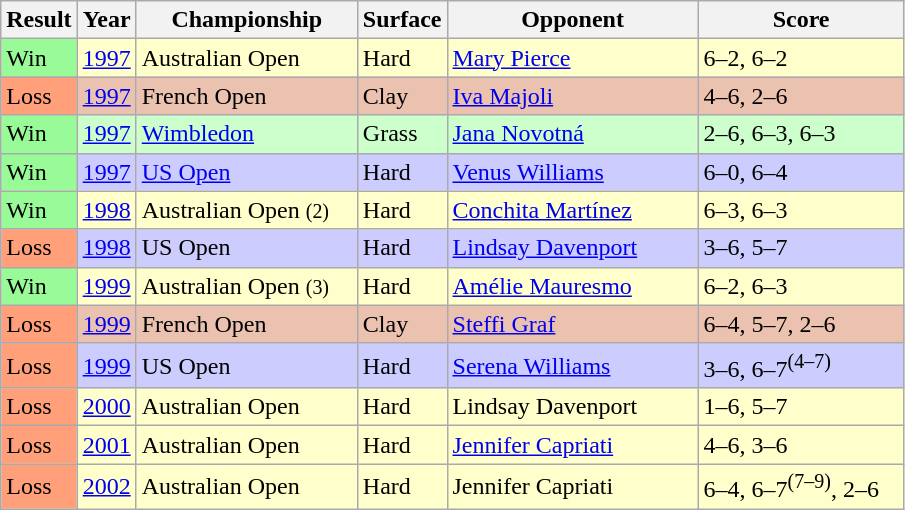<table class='sortable wikitable'>
<tr>
<th style="width:40px">Result</th>
<th style="width:30px">Year</th>
<th style="width:140px">Championship</th>
<th style="width:50px">Surface</th>
<th style="width:160px">Opponent</th>
<th style="width:130px" class="unsortable">Score</th>
</tr>
<tr style="background:#ffc;">
<td style="background:#98fb98;">Win</td>
<td><a href='#'>1997</a></td>
<td>Australian Open</td>
<td>Hard</td>
<td> <a href='#'>Mary Pierce</a></td>
<td>6–2, 6–2</td>
</tr>
<tr style="background:#ebc2af;">
<td style="background:#ffa07a;">Loss</td>
<td><a href='#'>1997</a></td>
<td>French Open</td>
<td>Clay</td>
<td> <a href='#'>Iva Majoli</a></td>
<td>4–6, 2–6</td>
</tr>
<tr style="background:#cfc;">
<td style="background:#98fb98;">Win</td>
<td><a href='#'>1997</a></td>
<td><a href='#'>Wimbledon</a></td>
<td>Grass</td>
<td> <a href='#'>Jana Novotná</a></td>
<td>2–6, 6–3, 6–3</td>
</tr>
<tr style="background:#ccf;">
<td style="background:#98fb98;">Win</td>
<td><a href='#'>1997</a></td>
<td><a href='#'>US Open</a></td>
<td>Hard</td>
<td> <a href='#'>Venus Williams</a></td>
<td>6–0, 6–4</td>
</tr>
<tr style="background:#ffc;">
<td style="background:#98fb98;">Win</td>
<td><a href='#'>1998</a></td>
<td>Australian Open <small>(2)</small></td>
<td>Hard</td>
<td> <a href='#'>Conchita Martínez</a></td>
<td>6–3, 6–3</td>
</tr>
<tr style="background:#ccf;">
<td style="background:#ffa07a;">Loss</td>
<td><a href='#'>1998</a></td>
<td>US Open</td>
<td>Hard</td>
<td> <a href='#'>Lindsay Davenport</a></td>
<td>3–6, 5–7</td>
</tr>
<tr style="background:#ffc;">
<td style="background:#98fb98;">Win</td>
<td><a href='#'>1999</a></td>
<td>Australian Open <small>(3)</small></td>
<td>Hard</td>
<td> <a href='#'>Amélie Mauresmo</a></td>
<td>6–2, 6–3</td>
</tr>
<tr style="background:#ebc2af;">
<td style="background:#ffa07a;">Loss</td>
<td><a href='#'>1999</a></td>
<td>French Open</td>
<td>Clay</td>
<td> <a href='#'>Steffi Graf</a></td>
<td>6–4, 5–7, 2–6</td>
</tr>
<tr style="background:#ccf;">
<td style="background:#ffa07a;">Loss</td>
<td><a href='#'>1999</a></td>
<td>US Open</td>
<td>Hard</td>
<td> <a href='#'>Serena Williams</a></td>
<td>3–6, 6–7<sup>(4–7)</sup></td>
</tr>
<tr style="background:#ffc;">
<td style="background:#ffa07a;">Loss</td>
<td><a href='#'>2000</a></td>
<td>Australian Open</td>
<td>Hard</td>
<td> Lindsay Davenport</td>
<td>1–6, 5–7</td>
</tr>
<tr style="background:#ffc;">
<td style="background:#ffa07a;">Loss</td>
<td><a href='#'>2001</a></td>
<td>Australian Open</td>
<td>Hard</td>
<td> <a href='#'>Jennifer Capriati</a></td>
<td>4–6, 3–6</td>
</tr>
<tr style="background:#ffc;">
<td style="background:#ffa07a;">Loss</td>
<td><a href='#'>2002</a></td>
<td>Australian Open</td>
<td>Hard</td>
<td> Jennifer Capriati</td>
<td>6–4, 6–7<sup>(7–9)</sup>, 2–6</td>
</tr>
</table>
